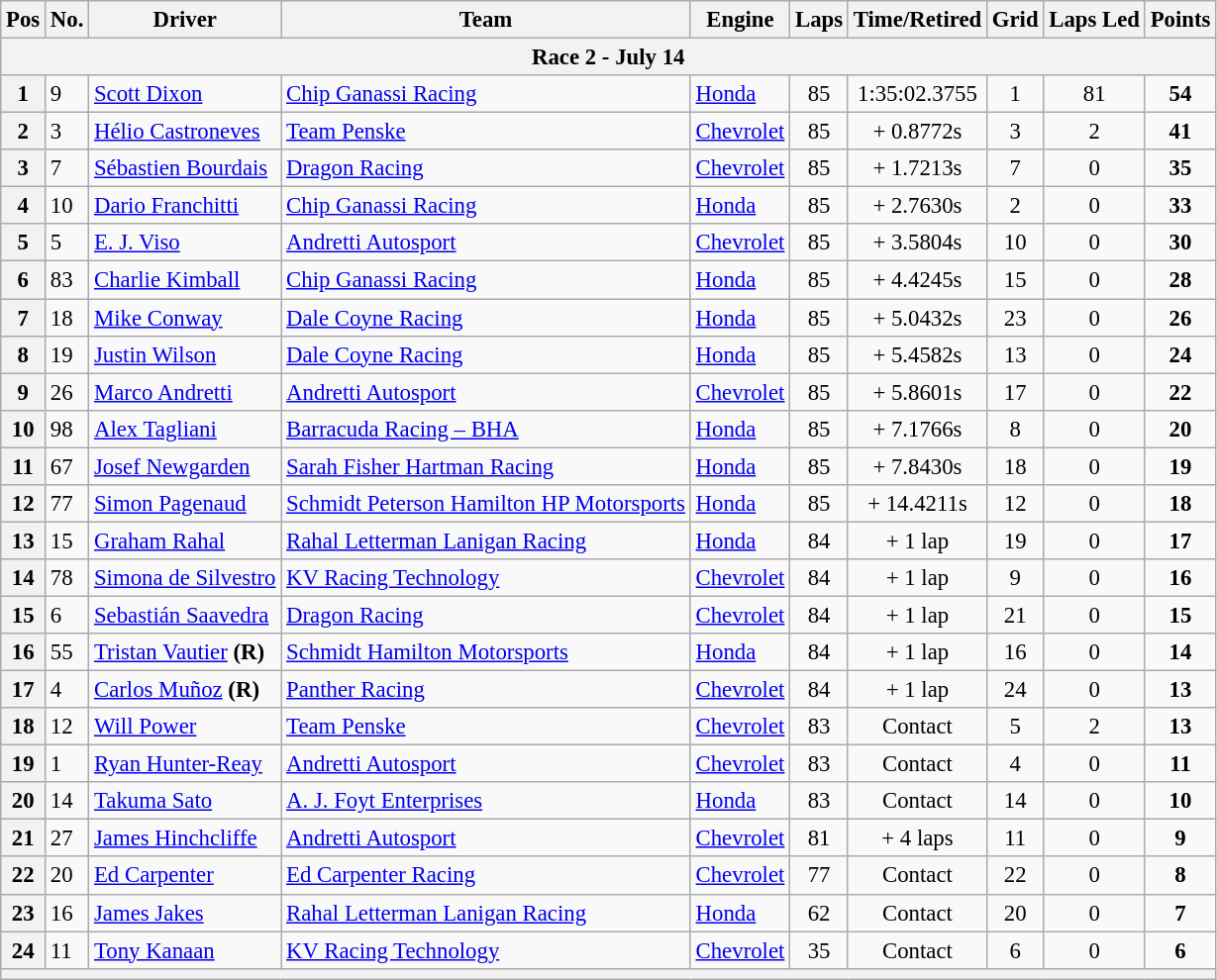<table class="wikitable" style="font-size: 95%">
<tr>
<th>Pos</th>
<th>No.</th>
<th>Driver</th>
<th>Team</th>
<th>Engine</th>
<th>Laps</th>
<th>Time/Retired</th>
<th>Grid</th>
<th>Laps Led</th>
<th>Points</th>
</tr>
<tr>
<th colspan=10>Race 2 - July 14</th>
</tr>
<tr>
<th>1</th>
<td>9</td>
<td> <a href='#'>Scott Dixon</a></td>
<td><a href='#'>Chip Ganassi Racing</a></td>
<td><a href='#'>Honda</a></td>
<td align=center>85</td>
<td align=center>1:35:02.3755</td>
<td align=center>1</td>
<td align=center>81</td>
<td align=center><strong>54</strong></td>
</tr>
<tr>
<th>2</th>
<td>3</td>
<td> <a href='#'>Hélio Castroneves</a></td>
<td><a href='#'>Team Penske</a></td>
<td><a href='#'>Chevrolet</a></td>
<td align=center>85</td>
<td align=center>+ 0.8772s</td>
<td align=center>3</td>
<td align=center>2</td>
<td align=center><strong>41</strong></td>
</tr>
<tr>
<th>3</th>
<td>7</td>
<td> <a href='#'>Sébastien Bourdais</a></td>
<td><a href='#'>Dragon Racing</a></td>
<td><a href='#'>Chevrolet</a></td>
<td align=center>85</td>
<td align=center>+ 1.7213s</td>
<td align=center>7</td>
<td align=center>0</td>
<td align=center><strong>35</strong></td>
</tr>
<tr>
<th>4</th>
<td>10</td>
<td> <a href='#'>Dario Franchitti</a></td>
<td><a href='#'>Chip Ganassi Racing</a></td>
<td><a href='#'>Honda</a></td>
<td align=center>85</td>
<td align=center>+ 2.7630s</td>
<td align=center>2</td>
<td align=center>0</td>
<td align=center><strong>33</strong></td>
</tr>
<tr>
<th>5</th>
<td>5</td>
<td> <a href='#'>E. J. Viso</a></td>
<td><a href='#'>Andretti Autosport</a></td>
<td><a href='#'>Chevrolet</a></td>
<td align=center>85</td>
<td align=center>+ 3.5804s</td>
<td align=center>10</td>
<td align=center>0</td>
<td align=center><strong>30</strong></td>
</tr>
<tr>
<th>6</th>
<td>83</td>
<td> <a href='#'>Charlie Kimball</a></td>
<td><a href='#'>Chip Ganassi Racing</a></td>
<td><a href='#'>Honda</a></td>
<td align=center>85</td>
<td align=center>+ 4.4245s</td>
<td align=center>15</td>
<td align=center>0</td>
<td align=center><strong>28</strong></td>
</tr>
<tr>
<th>7</th>
<td>18</td>
<td> <a href='#'>Mike Conway</a></td>
<td><a href='#'>Dale Coyne Racing</a></td>
<td><a href='#'>Honda</a></td>
<td align=center>85</td>
<td align=center>+ 5.0432s</td>
<td align=center>23</td>
<td align=center>0</td>
<td align=center><strong>26</strong></td>
</tr>
<tr>
<th>8</th>
<td>19</td>
<td> <a href='#'>Justin Wilson</a></td>
<td><a href='#'>Dale Coyne Racing</a></td>
<td><a href='#'>Honda</a></td>
<td align=center>85</td>
<td align=center>+ 5.4582s</td>
<td align=center>13</td>
<td align=center>0</td>
<td align=center><strong>24</strong></td>
</tr>
<tr>
<th>9</th>
<td>26</td>
<td> <a href='#'>Marco Andretti</a></td>
<td><a href='#'>Andretti Autosport</a></td>
<td><a href='#'>Chevrolet</a></td>
<td align=center>85</td>
<td align=center>+ 5.8601s</td>
<td align=center>17</td>
<td align=center>0</td>
<td align=center><strong>22</strong></td>
</tr>
<tr>
<th>10</th>
<td>98</td>
<td> <a href='#'>Alex Tagliani</a></td>
<td><a href='#'>Barracuda Racing – BHA</a></td>
<td><a href='#'>Honda</a></td>
<td align=center>85</td>
<td align=center>+ 7.1766s</td>
<td align=center>8</td>
<td align=center>0</td>
<td align=center><strong>20</strong></td>
</tr>
<tr>
<th>11</th>
<td>67</td>
<td> <a href='#'>Josef Newgarden</a></td>
<td><a href='#'>Sarah Fisher Hartman Racing</a></td>
<td><a href='#'>Honda</a></td>
<td align=center>85</td>
<td align=center>+ 7.8430s</td>
<td align=center>18</td>
<td align=center>0</td>
<td align=center><strong>19</strong></td>
</tr>
<tr>
<th>12</th>
<td>77</td>
<td> <a href='#'>Simon Pagenaud</a></td>
<td><a href='#'>Schmidt Peterson Hamilton HP Motorsports</a></td>
<td><a href='#'>Honda</a></td>
<td align=center>85</td>
<td align=center>+ 14.4211s</td>
<td align=center>12</td>
<td align=center>0</td>
<td align=center><strong>18</strong></td>
</tr>
<tr>
<th>13</th>
<td>15</td>
<td> <a href='#'>Graham Rahal</a></td>
<td><a href='#'>Rahal Letterman Lanigan Racing</a></td>
<td><a href='#'>Honda</a></td>
<td align=center>84</td>
<td align=center>+ 1 lap</td>
<td align=center>19</td>
<td align=center>0</td>
<td align=center><strong>17</strong></td>
</tr>
<tr>
<th>14</th>
<td>78</td>
<td> <a href='#'>Simona de Silvestro</a></td>
<td><a href='#'>KV Racing Technology</a></td>
<td><a href='#'>Chevrolet</a></td>
<td align=center>84</td>
<td align=center>+ 1 lap</td>
<td align=center>9</td>
<td align=center>0</td>
<td align=center><strong>16</strong></td>
</tr>
<tr>
<th>15</th>
<td>6</td>
<td> <a href='#'>Sebastián Saavedra</a></td>
<td><a href='#'>Dragon Racing</a></td>
<td><a href='#'>Chevrolet</a></td>
<td align=center>84</td>
<td align=center>+ 1 lap</td>
<td align=center>21</td>
<td align=center>0</td>
<td align=center><strong>15</strong></td>
</tr>
<tr>
<th>16</th>
<td>55</td>
<td> <a href='#'>Tristan Vautier</a> <strong>(R)</strong></td>
<td><a href='#'>Schmidt Hamilton Motorsports</a></td>
<td><a href='#'>Honda</a></td>
<td align=center>84</td>
<td align=center>+ 1 lap</td>
<td align=center>16</td>
<td align=center>0</td>
<td align=center><strong>14</strong></td>
</tr>
<tr>
<th>17</th>
<td>4</td>
<td> <a href='#'>Carlos Muñoz</a> <strong>(R)</strong></td>
<td><a href='#'>Panther Racing</a></td>
<td><a href='#'>Chevrolet</a></td>
<td align=center>84</td>
<td align=center>+ 1 lap</td>
<td align=center>24</td>
<td align=center>0</td>
<td align=center><strong>13</strong></td>
</tr>
<tr>
<th>18</th>
<td>12</td>
<td> <a href='#'>Will Power</a></td>
<td><a href='#'>Team Penske</a></td>
<td><a href='#'>Chevrolet</a></td>
<td align=center>83</td>
<td align=center>Contact</td>
<td align=center>5</td>
<td align=center>2</td>
<td align=center><strong>13</strong></td>
</tr>
<tr>
<th>19</th>
<td>1</td>
<td> <a href='#'>Ryan Hunter-Reay</a></td>
<td><a href='#'>Andretti Autosport</a></td>
<td><a href='#'>Chevrolet</a></td>
<td align=center>83</td>
<td align=center>Contact</td>
<td align=center>4</td>
<td align=center>0</td>
<td align=center><strong>11</strong></td>
</tr>
<tr>
<th>20</th>
<td>14</td>
<td> <a href='#'>Takuma Sato</a></td>
<td><a href='#'>A. J. Foyt Enterprises</a></td>
<td><a href='#'>Honda</a></td>
<td align=center>83</td>
<td align=center>Contact</td>
<td align=center>14</td>
<td align=center>0</td>
<td align=center><strong>10</strong></td>
</tr>
<tr>
<th>21</th>
<td>27</td>
<td> <a href='#'>James Hinchcliffe</a></td>
<td><a href='#'>Andretti Autosport</a></td>
<td><a href='#'>Chevrolet</a></td>
<td align=center>81</td>
<td align=center>+ 4 laps</td>
<td align=center>11</td>
<td align=center>0</td>
<td align=center><strong>9</strong></td>
</tr>
<tr>
<th>22</th>
<td>20</td>
<td> <a href='#'>Ed Carpenter</a></td>
<td><a href='#'>Ed Carpenter Racing</a></td>
<td><a href='#'>Chevrolet</a></td>
<td align=center>77</td>
<td align=center>Contact</td>
<td align=center>22</td>
<td align=center>0</td>
<td align=center><strong>8</strong></td>
</tr>
<tr>
<th>23</th>
<td>16</td>
<td> <a href='#'>James Jakes</a></td>
<td><a href='#'>Rahal Letterman Lanigan Racing</a></td>
<td><a href='#'>Honda</a></td>
<td align=center>62</td>
<td align=center>Contact</td>
<td align=center>20</td>
<td align=center>0</td>
<td align=center><strong>7</strong></td>
</tr>
<tr>
<th>24</th>
<td>11</td>
<td> <a href='#'>Tony Kanaan</a></td>
<td><a href='#'>KV Racing Technology</a></td>
<td><a href='#'>Chevrolet</a></td>
<td align=center>35</td>
<td align=center>Contact</td>
<td align=center>6</td>
<td align=center>0</td>
<td align=center><strong>6</strong></td>
</tr>
<tr>
<th colspan=10></th>
</tr>
</table>
